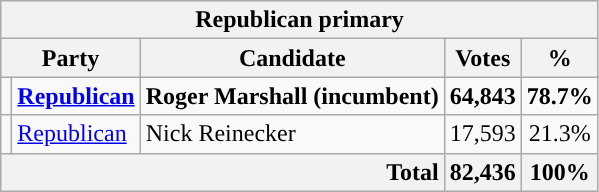<table class=wikitable>
<tr>
<th colspan = 6>Republican primary</th>
</tr>
<tr>
<th colspan=2>Party</th>
<th>Candidate</th>
<th>Votes</th>
<th>%</th>
</tr>
<tr>
<td></td>
<td><strong><a href='#'>Republican</a></strong></td>
<td><strong>Roger Marshall</strong> <strong>(incumbent)</strong></td>
<td align=center><strong>64,843</strong></td>
<td align=center><strong>78.7%</strong></td>
</tr>
<tr>
<td></td>
<td><a href='#'>Republican</a></td>
<td>Nick Reinecker</td>
<td align=center>17,593</td>
<td align=center>21.3%</td>
</tr>
<tr>
<th colspan=3; style="text-align:right;">Total</th>
<th align=center><strong>82,436</strong></th>
<th align=center><strong>100%</strong></th>
</tr>
</table>
